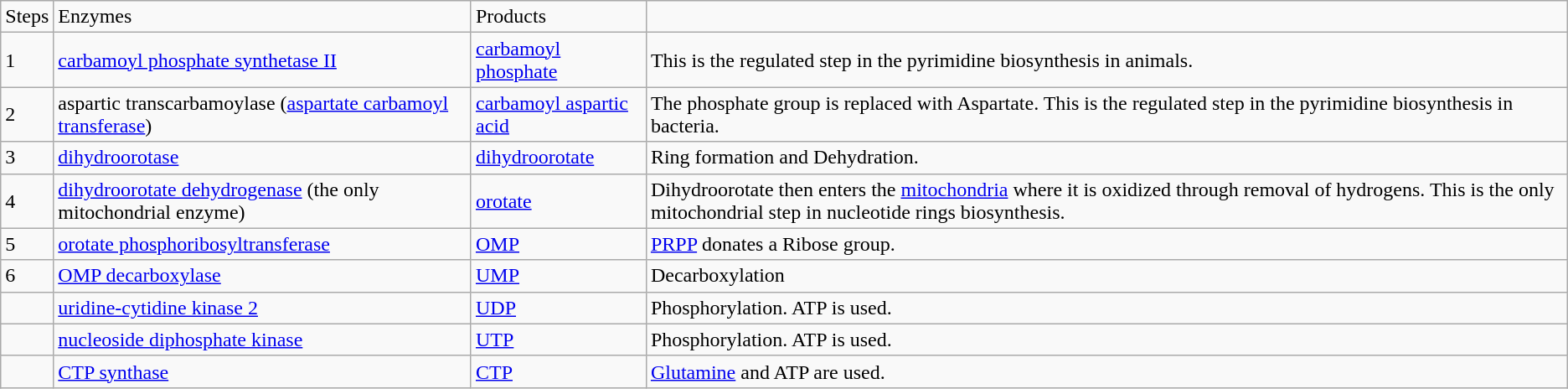<table class="wikitable">
<tr>
<td>Steps</td>
<td>Enzymes</td>
<td>Products</td>
<td></td>
</tr>
<tr>
<td>1</td>
<td><a href='#'>carbamoyl phosphate synthetase II</a></td>
<td><a href='#'>carbamoyl phosphate</a></td>
<td>This is the regulated step in the pyrimidine biosynthesis in animals.</td>
</tr>
<tr>
<td>2</td>
<td>aspartic transcarbamoylase (<a href='#'>aspartate carbamoyl transferase</a>)</td>
<td><a href='#'>carbamoyl aspartic acid</a></td>
<td>The phosphate group is replaced with Aspartate. This is the regulated step in the pyrimidine biosynthesis in bacteria.</td>
</tr>
<tr>
<td>3</td>
<td><a href='#'>dihydroorotase</a></td>
<td><a href='#'>dihydroorotate</a></td>
<td>Ring formation and Dehydration.</td>
</tr>
<tr>
<td>4</td>
<td><a href='#'>dihydroorotate dehydrogenase</a> (the only mitochondrial enzyme)</td>
<td><a href='#'>orotate</a></td>
<td>Dihydroorotate then enters the <a href='#'>mitochondria</a> where it is oxidized through removal of hydrogens. This is the only mitochondrial step in nucleotide rings biosynthesis.</td>
</tr>
<tr>
<td>5</td>
<td><a href='#'>orotate phosphoribosyltransferase</a></td>
<td><a href='#'>OMP</a></td>
<td><a href='#'>PRPP</a> donates a Ribose group.</td>
</tr>
<tr>
<td>6</td>
<td><a href='#'>OMP decarboxylase</a></td>
<td><a href='#'>UMP</a></td>
<td>Decarboxylation</td>
</tr>
<tr>
<td></td>
<td><a href='#'>uridine-cytidine kinase 2</a></td>
<td><a href='#'>UDP</a></td>
<td>Phosphorylation. ATP is used.</td>
</tr>
<tr>
<td></td>
<td><a href='#'>nucleoside diphosphate kinase</a></td>
<td><a href='#'>UTP</a></td>
<td>Phosphorylation. ATP is used.</td>
</tr>
<tr>
<td></td>
<td><a href='#'>CTP synthase</a></td>
<td><a href='#'>CTP</a></td>
<td><a href='#'>Glutamine</a> and ATP are used.</td>
</tr>
</table>
